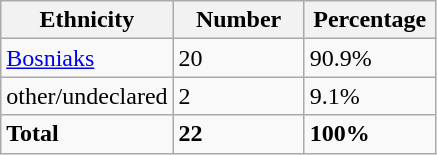<table class="wikitable">
<tr>
<th width="100px">Ethnicity</th>
<th width="80px">Number</th>
<th width="80px">Percentage</th>
</tr>
<tr>
<td><a href='#'>Bosniaks</a></td>
<td>20</td>
<td>90.9%</td>
</tr>
<tr>
<td>other/undeclared</td>
<td>2</td>
<td>9.1%</td>
</tr>
<tr>
<td><strong>Total</strong></td>
<td><strong>22</strong></td>
<td><strong>100%</strong></td>
</tr>
</table>
